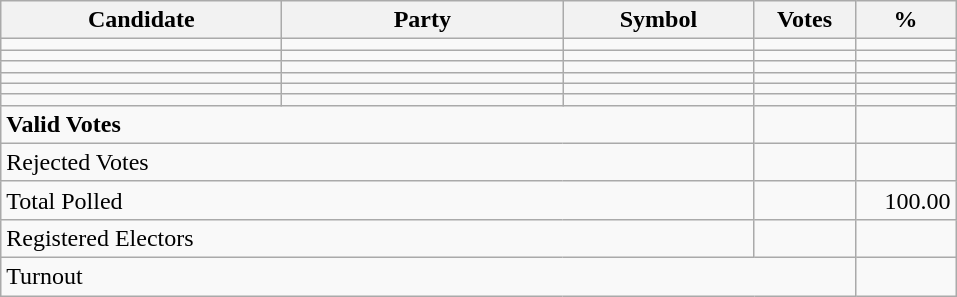<table class="wikitable" border="1" style="text-align:right;">
<tr>
<th align=left width="180">Candidate</th>
<th align=left width="180">Party</th>
<th align=left width="120">Symbol</th>
<th align=left width="60">Votes</th>
<th align=left width="60">%</th>
</tr>
<tr>
<td align=left></td>
<td align=left></td>
<td align=left></td>
<td></td>
<td></td>
</tr>
<tr>
<td align=left></td>
<td align=left></td>
<td align=left></td>
<td></td>
<td></td>
</tr>
<tr>
<td align=left></td>
<td align=left></td>
<td align=left></td>
<td></td>
<td></td>
</tr>
<tr>
<td align=left></td>
<td align=left></td>
<td align=left></td>
<td></td>
<td></td>
</tr>
<tr>
<td align=left></td>
<td align=left></td>
<td align=left></td>
<td></td>
<td></td>
</tr>
<tr>
<td align=left></td>
<td align=left></td>
<td align=left></td>
<td></td>
<td></td>
</tr>
<tr>
<td align=left colspan=3><strong>Valid Votes</strong></td>
<td><strong> </strong></td>
<td><strong> </strong></td>
</tr>
<tr>
<td align=left colspan=3>Rejected Votes</td>
<td></td>
<td></td>
</tr>
<tr>
<td align=left colspan=3>Total Polled</td>
<td></td>
<td>100.00</td>
</tr>
<tr>
<td align=left colspan=3>Registered Electors</td>
<td></td>
<td></td>
</tr>
<tr>
<td align=left colspan=4>Turnout</td>
<td></td>
</tr>
</table>
